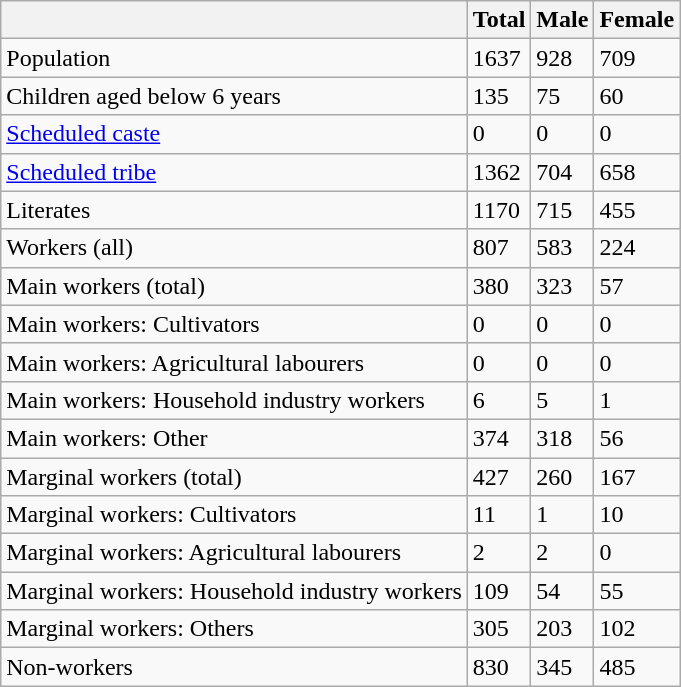<table class="wikitable sortable">
<tr>
<th></th>
<th>Total</th>
<th>Male</th>
<th>Female</th>
</tr>
<tr>
<td>Population</td>
<td>1637</td>
<td>928</td>
<td>709</td>
</tr>
<tr>
<td>Children aged below 6 years</td>
<td>135</td>
<td>75</td>
<td>60</td>
</tr>
<tr>
<td><a href='#'>Scheduled caste</a></td>
<td>0</td>
<td>0</td>
<td>0</td>
</tr>
<tr>
<td><a href='#'>Scheduled tribe</a></td>
<td>1362</td>
<td>704</td>
<td>658</td>
</tr>
<tr>
<td>Literates</td>
<td>1170</td>
<td>715</td>
<td>455</td>
</tr>
<tr>
<td>Workers (all)</td>
<td>807</td>
<td>583</td>
<td>224</td>
</tr>
<tr>
<td>Main workers (total)</td>
<td>380</td>
<td>323</td>
<td>57</td>
</tr>
<tr>
<td>Main workers: Cultivators</td>
<td>0</td>
<td>0</td>
<td>0</td>
</tr>
<tr>
<td>Main workers: Agricultural labourers</td>
<td>0</td>
<td>0</td>
<td>0</td>
</tr>
<tr>
<td>Main workers: Household industry workers</td>
<td>6</td>
<td>5</td>
<td>1</td>
</tr>
<tr>
<td>Main workers: Other</td>
<td>374</td>
<td>318</td>
<td>56</td>
</tr>
<tr>
<td>Marginal workers (total)</td>
<td>427</td>
<td>260</td>
<td>167</td>
</tr>
<tr>
<td>Marginal workers: Cultivators</td>
<td>11</td>
<td>1</td>
<td>10</td>
</tr>
<tr>
<td>Marginal workers: Agricultural labourers</td>
<td>2</td>
<td>2</td>
<td>0</td>
</tr>
<tr>
<td>Marginal workers: Household industry workers</td>
<td>109</td>
<td>54</td>
<td>55</td>
</tr>
<tr>
<td>Marginal workers: Others</td>
<td>305</td>
<td>203</td>
<td>102</td>
</tr>
<tr>
<td>Non-workers</td>
<td>830</td>
<td>345</td>
<td>485</td>
</tr>
</table>
